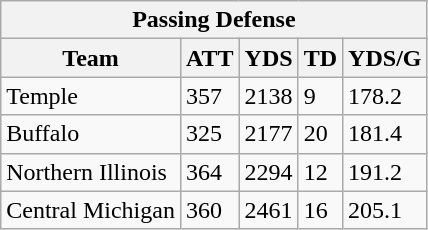<table class="wikitable">
<tr>
<th colspan="7" style="text-align:center;">Passing Defense</th>
</tr>
<tr>
<th>Team</th>
<th>ATT</th>
<th>YDS</th>
<th>TD</th>
<th>YDS/G</th>
</tr>
<tr>
<td>Temple</td>
<td>357</td>
<td>2138</td>
<td>9</td>
<td>178.2</td>
</tr>
<tr>
<td>Buffalo</td>
<td>325</td>
<td>2177</td>
<td>20</td>
<td>181.4</td>
</tr>
<tr>
<td>Northern Illinois</td>
<td>364</td>
<td>2294</td>
<td>12</td>
<td>191.2</td>
</tr>
<tr>
<td>Central Michigan</td>
<td>360</td>
<td>2461</td>
<td>16</td>
<td>205.1</td>
</tr>
</table>
